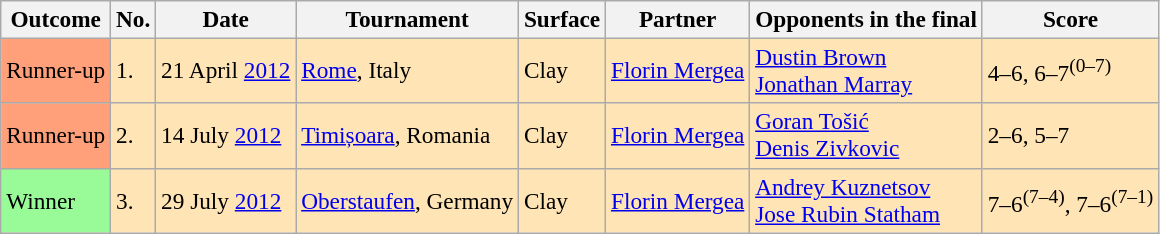<table class="sortable wikitable" style=font-size:97%>
<tr>
<th>Outcome</th>
<th>No.</th>
<th>Date</th>
<th>Tournament</th>
<th>Surface</th>
<th>Partner</th>
<th>Opponents in the final</th>
<th>Score</th>
</tr>
<tr bgcolor=moccasin>
<td bgcolor="FFA07A">Runner-up</td>
<td>1.</td>
<td>21 April <a href='#'>2012</a></td>
<td><a href='#'>Rome</a>, Italy</td>
<td>Clay</td>
<td> <a href='#'>Florin Mergea</a></td>
<td> <a href='#'>Dustin Brown</a> <br>  <a href='#'>Jonathan Marray</a></td>
<td>4–6, 6–7<sup>(0–7)</sup></td>
</tr>
<tr bgcolor=moccasin>
<td bgcolor="FFA07A">Runner-up</td>
<td>2.</td>
<td>14 July <a href='#'>2012</a></td>
<td><a href='#'>Timișoara</a>, Romania</td>
<td>Clay</td>
<td> <a href='#'>Florin Mergea</a></td>
<td> <a href='#'>Goran Tošić</a> <br>  <a href='#'>Denis Zivkovic</a></td>
<td>2–6, 5–7</td>
</tr>
<tr bgcolor=moccasin>
<td style="background:#98FB98">Winner</td>
<td>3.</td>
<td>29 July <a href='#'>2012</a></td>
<td><a href='#'>Oberstaufen</a>, Germany</td>
<td>Clay</td>
<td> <a href='#'>Florin Mergea</a></td>
<td> <a href='#'>Andrey Kuznetsov</a> <br>  <a href='#'>Jose Rubin Statham</a></td>
<td>7–6<sup>(7–4)</sup>, 7–6<sup>(7–1)</sup></td>
</tr>
</table>
